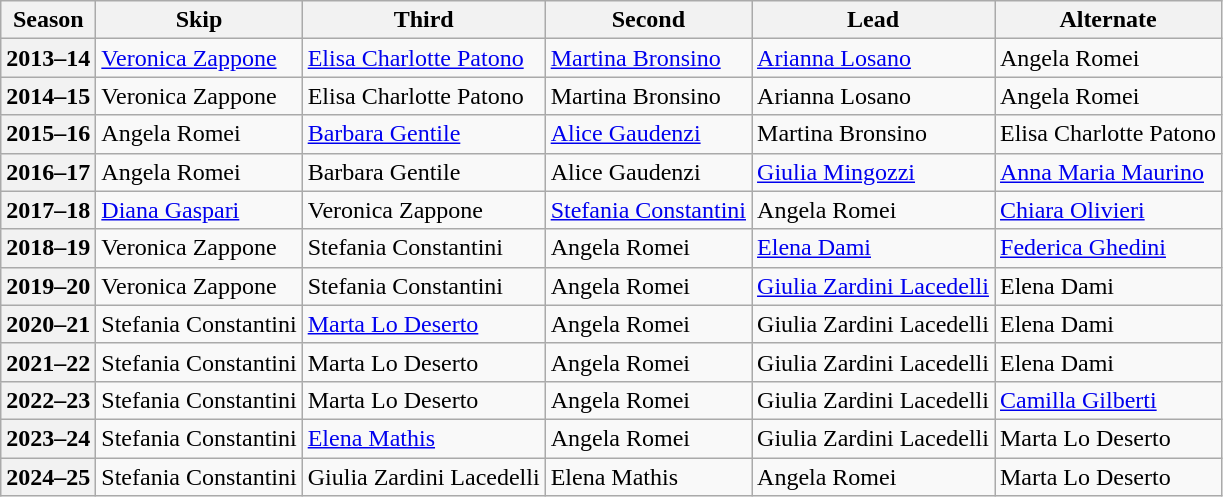<table class="wikitable">
<tr>
<th scope="col">Season</th>
<th scope="col">Skip</th>
<th scope="col">Third</th>
<th scope="col">Second</th>
<th scope="col">Lead</th>
<th scope="col">Alternate</th>
</tr>
<tr>
<th scope="row">2013–14</th>
<td><a href='#'>Veronica Zappone</a></td>
<td><a href='#'>Elisa Charlotte Patono</a></td>
<td><a href='#'>Martina Bronsino</a></td>
<td><a href='#'>Arianna Losano</a></td>
<td>Angela Romei</td>
</tr>
<tr>
<th scope="row">2014–15</th>
<td>Veronica Zappone</td>
<td>Elisa Charlotte Patono</td>
<td>Martina Bronsino</td>
<td>Arianna Losano</td>
<td>Angela Romei</td>
</tr>
<tr>
<th scope="row">2015–16</th>
<td>Angela Romei</td>
<td><a href='#'>Barbara Gentile</a></td>
<td><a href='#'>Alice Gaudenzi</a></td>
<td>Martina Bronsino</td>
<td>Elisa Charlotte Patono</td>
</tr>
<tr>
<th scope="row">2016–17</th>
<td>Angela Romei</td>
<td>Barbara Gentile</td>
<td>Alice Gaudenzi</td>
<td><a href='#'>Giulia Mingozzi</a></td>
<td><a href='#'>Anna Maria Maurino</a></td>
</tr>
<tr>
<th scope="row">2017–18</th>
<td><a href='#'>Diana Gaspari</a></td>
<td>Veronica Zappone</td>
<td><a href='#'>Stefania Constantini</a></td>
<td>Angela Romei</td>
<td><a href='#'>Chiara Olivieri</a></td>
</tr>
<tr>
<th scope="row">2018–19</th>
<td>Veronica Zappone</td>
<td>Stefania Constantini</td>
<td>Angela Romei</td>
<td><a href='#'>Elena Dami</a></td>
<td><a href='#'>Federica Ghedini</a></td>
</tr>
<tr>
<th scope="row">2019–20</th>
<td>Veronica Zappone</td>
<td>Stefania Constantini</td>
<td>Angela Romei</td>
<td><a href='#'>Giulia Zardini Lacedelli</a></td>
<td>Elena Dami</td>
</tr>
<tr>
<th scope="row">2020–21</th>
<td>Stefania Constantini</td>
<td><a href='#'>Marta Lo Deserto</a></td>
<td>Angela Romei</td>
<td>Giulia Zardini Lacedelli</td>
<td>Elena Dami</td>
</tr>
<tr>
<th scope="row">2021–22</th>
<td>Stefania Constantini</td>
<td>Marta Lo Deserto</td>
<td>Angela Romei</td>
<td>Giulia Zardini Lacedelli</td>
<td>Elena Dami</td>
</tr>
<tr>
<th scope="row">2022–23</th>
<td>Stefania Constantini</td>
<td>Marta Lo Deserto</td>
<td>Angela Romei</td>
<td>Giulia Zardini Lacedelli</td>
<td><a href='#'>Camilla Gilberti</a></td>
</tr>
<tr>
<th scope="row">2023–24</th>
<td>Stefania Constantini</td>
<td><a href='#'>Elena Mathis</a></td>
<td>Angela Romei</td>
<td>Giulia Zardini Lacedelli</td>
<td>Marta Lo Deserto</td>
</tr>
<tr>
<th scope="row">2024–25</th>
<td>Stefania Constantini</td>
<td>Giulia Zardini Lacedelli</td>
<td>Elena Mathis</td>
<td>Angela Romei</td>
<td>Marta Lo Deserto</td>
</tr>
</table>
